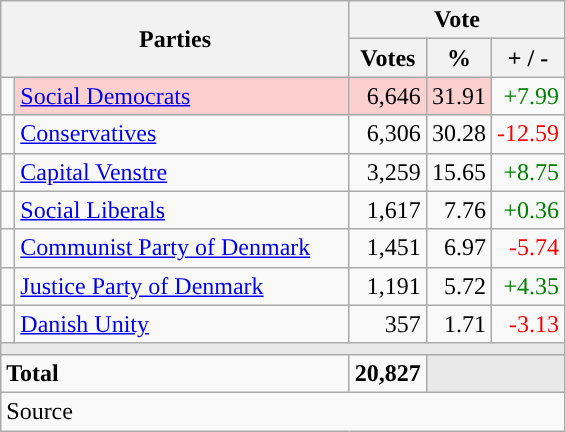<table class="wikitable" style="text-align:right;">
<tr>
<th style="text-align:centre;" rowspan="2" colspan="2" width="225">Parties</th>
<th colspan="3">Vote</th>
</tr>
<tr>
<th width="15">Votes</th>
<th width="15">%</th>
<th width="15">+ / -</th>
</tr>
<tr>
<td width="2" style="color:inherit;background:"></td>
<td bgcolor=#fbd0ce  align="left"><a href='#'>Social Democrats</a></td>
<td bgcolor=#fbd0ce>6,646</td>
<td bgcolor=#fbd0ce>31.91</td>
<td style=color:green;>+7.99</td>
</tr>
<tr>
<td width="2" style="color:inherit;background:"></td>
<td align="left"><a href='#'>Conservatives</a></td>
<td>6,306</td>
<td>30.28</td>
<td style=color:red;>-12.59</td>
</tr>
<tr>
<td width="2" style="color:inherit;background:"></td>
<td align="left"><a href='#'>Capital Venstre</a></td>
<td>3,259</td>
<td>15.65</td>
<td style=color:green;>+8.75</td>
</tr>
<tr>
<td width="2" style="color:inherit;background:"></td>
<td align="left"><a href='#'>Social Liberals</a></td>
<td>1,617</td>
<td>7.76</td>
<td style=color:green;>+0.36</td>
</tr>
<tr>
<td width="2" style="color:inherit;background:"></td>
<td align="left"><a href='#'>Communist Party of Denmark</a></td>
<td>1,451</td>
<td>6.97</td>
<td style=color:red;>-5.74</td>
</tr>
<tr>
<td width="2" style="color:inherit;background:"></td>
<td align="left"><a href='#'>Justice Party of Denmark</a></td>
<td>1,191</td>
<td>5.72</td>
<td style=color:green;>+4.35</td>
</tr>
<tr>
<td width="2" style="color:inherit;background:"></td>
<td align="left"><a href='#'>Danish Unity</a></td>
<td>357</td>
<td>1.71</td>
<td style=color:red;>-3.13</td>
</tr>
<tr>
<td colspan="7" bgcolor="#E9E9E9"></td>
</tr>
<tr>
<td align="left" colspan="2"><strong>Total</strong></td>
<td><strong>20,827</strong></td>
<td bgcolor="#E9E9E9" colspan="2"></td>
</tr>
<tr>
<td align="left" colspan="6">Source</td>
</tr>
</table>
